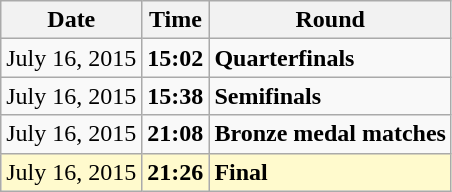<table class="wikitable">
<tr>
<th>Date</th>
<th>Time</th>
<th>Round</th>
</tr>
<tr>
<td>July 16, 2015</td>
<td><strong>15:02</strong></td>
<td><strong>Quarterfinals</strong></td>
</tr>
<tr>
<td>July 16, 2015</td>
<td><strong>15:38</strong></td>
<td><strong>Semifinals</strong></td>
</tr>
<tr>
<td>July 16, 2015</td>
<td><strong>21:08</strong></td>
<td><strong>Bronze medal matches</strong></td>
</tr>
<tr style=background:lemonchiffon>
<td>July 16, 2015</td>
<td><strong>21:26</strong></td>
<td><strong>Final</strong></td>
</tr>
</table>
